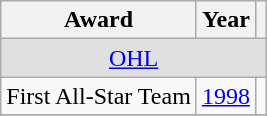<table class="wikitable">
<tr>
<th>Award</th>
<th>Year</th>
<th></th>
</tr>
<tr ALIGN="center" bgcolor="#e0e0e0">
<td colspan="3"><a href='#'>OHL</a></td>
</tr>
<tr>
<td>First All-Star Team</td>
<td><a href='#'>1998</a></td>
<td></td>
</tr>
<tr>
</tr>
</table>
